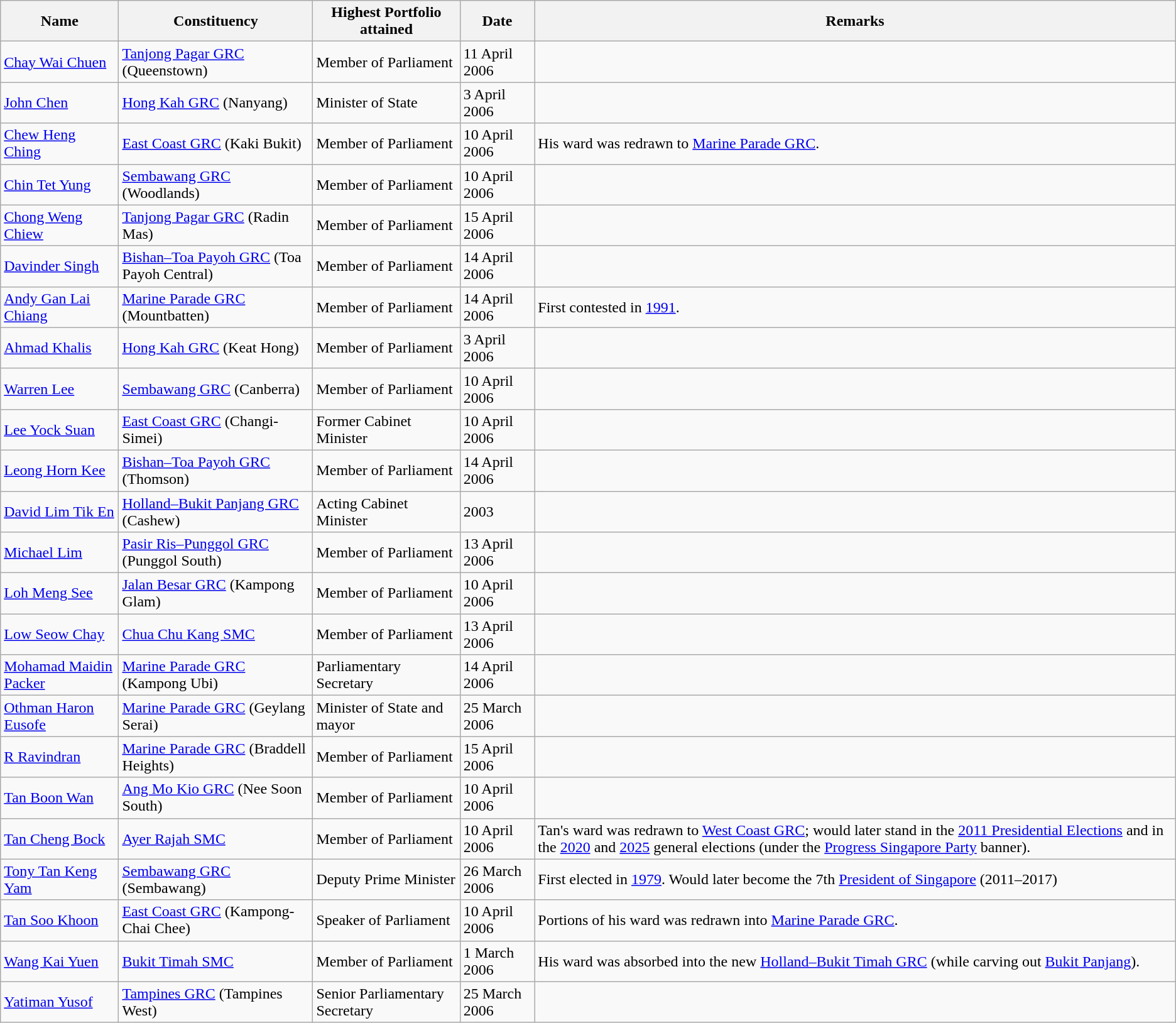<table class="wikitable sortable">
<tr>
<th>Name</th>
<th>Constituency</th>
<th>Highest Portfolio attained</th>
<th>Date</th>
<th>Remarks</th>
</tr>
<tr>
<td><a href='#'>Chay Wai Chuen</a></td>
<td><a href='#'>Tanjong Pagar GRC</a> (Queenstown)</td>
<td>Member of Parliament</td>
<td>11 April 2006</td>
<td></td>
</tr>
<tr>
<td><a href='#'>John Chen</a></td>
<td><a href='#'>Hong Kah GRC</a> (Nanyang)</td>
<td>Minister of State</td>
<td>3 April 2006</td>
<td></td>
</tr>
<tr>
<td><a href='#'>Chew Heng Ching</a></td>
<td><a href='#'>East Coast GRC</a> (Kaki Bukit)</td>
<td>Member of Parliament</td>
<td>10 April 2006</td>
<td>His ward was redrawn to <a href='#'>Marine Parade GRC</a>.</td>
</tr>
<tr>
<td><a href='#'>Chin Tet Yung</a></td>
<td><a href='#'>Sembawang GRC</a> (Woodlands)</td>
<td>Member of Parliament</td>
<td>10 April 2006</td>
<td></td>
</tr>
<tr>
<td><a href='#'>Chong Weng Chiew</a></td>
<td><a href='#'>Tanjong Pagar GRC</a> (Radin Mas)</td>
<td>Member of Parliament</td>
<td>15 April 2006</td>
<td></td>
</tr>
<tr>
<td><a href='#'>Davinder Singh</a></td>
<td><a href='#'>Bishan–Toa Payoh GRC</a> (Toa Payoh Central)</td>
<td>Member of Parliament</td>
<td>14 April 2006</td>
<td></td>
</tr>
<tr>
<td><a href='#'>Andy Gan Lai Chiang</a></td>
<td><a href='#'>Marine Parade GRC</a> (Mountbatten)</td>
<td>Member of Parliament</td>
<td>14 April 2006</td>
<td>First contested in <a href='#'>1991</a>.</td>
</tr>
<tr>
<td><a href='#'>Ahmad Khalis</a></td>
<td><a href='#'>Hong Kah GRC</a> (Keat Hong)</td>
<td>Member of Parliament</td>
<td>3 April 2006</td>
<td></td>
</tr>
<tr>
<td><a href='#'>Warren Lee</a></td>
<td><a href='#'>Sembawang GRC</a> (Canberra)</td>
<td>Member of Parliament</td>
<td>10 April 2006</td>
<td></td>
</tr>
<tr>
<td><a href='#'>Lee Yock Suan</a></td>
<td><a href='#'>East Coast GRC</a> (Changi-Simei)</td>
<td>Former Cabinet Minister</td>
<td>10 April 2006</td>
<td></td>
</tr>
<tr>
<td><a href='#'>Leong Horn Kee</a></td>
<td><a href='#'>Bishan–Toa Payoh GRC</a> (Thomson)</td>
<td>Member of Parliament</td>
<td>14 April 2006</td>
<td></td>
</tr>
<tr>
<td><a href='#'>David Lim Tik En</a></td>
<td><a href='#'>Holland–Bukit Panjang GRC</a> (Cashew)</td>
<td>Acting Cabinet Minister</td>
<td>2003</td>
<td></td>
</tr>
<tr>
<td><a href='#'>Michael Lim</a></td>
<td><a href='#'>Pasir Ris–Punggol GRC</a> (Punggol South)</td>
<td>Member of Parliament</td>
<td>13 April 2006</td>
<td></td>
</tr>
<tr>
<td><a href='#'>Loh Meng See</a></td>
<td><a href='#'>Jalan Besar GRC</a> (Kampong Glam)</td>
<td>Member of Parliament</td>
<td>10 April 2006</td>
<td></td>
</tr>
<tr>
<td><a href='#'>Low Seow Chay</a></td>
<td><a href='#'>Chua Chu Kang SMC</a></td>
<td>Member of Parliament</td>
<td>13 April 2006</td>
<td></td>
</tr>
<tr>
<td><a href='#'>Mohamad Maidin Packer</a></td>
<td><a href='#'>Marine Parade GRC</a> (Kampong Ubi)</td>
<td>Parliamentary Secretary</td>
<td>14 April 2006</td>
<td></td>
</tr>
<tr>
<td><a href='#'>Othman Haron Eusofe</a></td>
<td><a href='#'>Marine Parade GRC</a> (Geylang Serai)</td>
<td>Minister of State and mayor</td>
<td>25 March 2006</td>
<td></td>
</tr>
<tr>
<td><a href='#'>R Ravindran</a></td>
<td><a href='#'>Marine Parade GRC</a> (Braddell Heights)</td>
<td>Member of Parliament</td>
<td>15 April 2006</td>
<td></td>
</tr>
<tr>
<td><a href='#'>Tan Boon Wan</a></td>
<td><a href='#'>Ang Mo Kio GRC</a> (Nee Soon South)</td>
<td>Member of Parliament</td>
<td>10 April 2006</td>
<td></td>
</tr>
<tr>
<td><a href='#'>Tan Cheng Bock</a></td>
<td><a href='#'>Ayer Rajah SMC</a></td>
<td>Member of Parliament</td>
<td>10 April 2006</td>
<td>Tan's ward was redrawn to <a href='#'>West Coast GRC</a>; would later stand in the <a href='#'>2011 Presidential Elections</a> and in the <a href='#'>2020</a> and <a href='#'>2025</a> general elections (under the <a href='#'>Progress Singapore Party</a> banner).</td>
</tr>
<tr>
<td><a href='#'>Tony Tan Keng Yam</a></td>
<td><a href='#'>Sembawang GRC</a> (Sembawang)</td>
<td>Deputy Prime Minister</td>
<td>26 March 2006</td>
<td>First elected in <a href='#'>1979</a>. Would later become the 7th <a href='#'>President of Singapore</a> (2011–2017)</td>
</tr>
<tr>
<td><a href='#'>Tan Soo Khoon</a></td>
<td><a href='#'>East Coast GRC</a> (Kampong-Chai Chee)</td>
<td>Speaker of Parliament</td>
<td>10 April 2006</td>
<td>Portions of his ward was redrawn into <a href='#'>Marine Parade GRC</a>.</td>
</tr>
<tr>
<td><a href='#'>Wang Kai Yuen</a></td>
<td><a href='#'>Bukit Timah SMC</a></td>
<td>Member of Parliament</td>
<td>1 March 2006</td>
<td>His ward was absorbed into the new <a href='#'>Holland–Bukit Timah GRC</a> (while carving out <a href='#'>Bukit Panjang</a>).</td>
</tr>
<tr>
<td><a href='#'>Yatiman Yusof</a></td>
<td><a href='#'>Tampines GRC</a> (Tampines West)</td>
<td>Senior Parliamentary Secretary</td>
<td>25 March 2006</td>
<td></td>
</tr>
</table>
